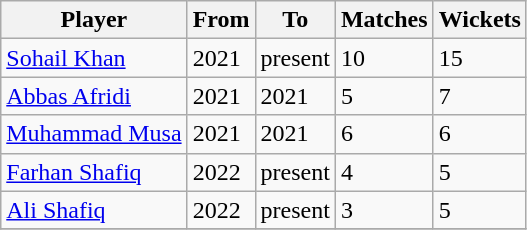<table class="wikitable">
<tr>
<th>Player</th>
<th>From</th>
<th>To</th>
<th>Matches</th>
<th>Wickets</th>
</tr>
<tr>
<td><a href='#'>Sohail Khan</a></td>
<td>2021</td>
<td>present</td>
<td>10</td>
<td>15</td>
</tr>
<tr>
<td><a href='#'>Abbas Afridi</a></td>
<td>2021</td>
<td>2021</td>
<td>5</td>
<td>7</td>
</tr>
<tr>
<td><a href='#'>Muhammad Musa</a></td>
<td>2021</td>
<td>2021</td>
<td>6</td>
<td>6</td>
</tr>
<tr>
<td><a href='#'>Farhan Shafiq</a></td>
<td>2022</td>
<td>present</td>
<td>4</td>
<td>5</td>
</tr>
<tr>
<td><a href='#'>Ali Shafiq</a></td>
<td>2022</td>
<td>present</td>
<td>3</td>
<td>5</td>
</tr>
<tr>
</tr>
</table>
